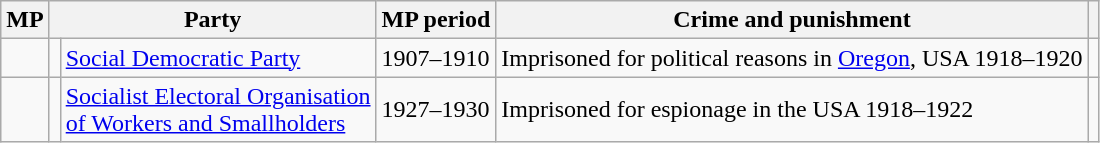<table class="wikitable plainrowheaders sortable" style="font-size:100%; text-align:left;">
<tr>
<th>MP</th>
<th colspan="2">Party</th>
<th>MP period</th>
<th>Crime and punishment</th>
<th></th>
</tr>
<tr>
<td></td>
<td></td>
<td><a href='#'>Social Democratic Party</a></td>
<td>1907–1910</td>
<td>Imprisoned for political reasons in <a href='#'>Oregon</a>, USA 1918–1920</td>
<td></td>
</tr>
<tr>
<td></td>
<td></td>
<td><a href='#'>Socialist Electoral Organisation<br>of Workers and Smallholders</a></td>
<td>1927–1930</td>
<td>Imprisoned for espionage in the USA 1918–1922</td>
<td></td>
</tr>
</table>
